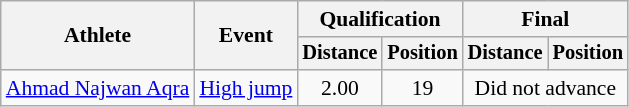<table class=wikitable style="font-size:90%">
<tr>
<th rowspan="2">Athlete</th>
<th rowspan="2">Event</th>
<th colspan="2">Qualification</th>
<th colspan="2">Final</th>
</tr>
<tr style="font-size:95%">
<th>Distance</th>
<th>Position</th>
<th>Distance</th>
<th>Position</th>
</tr>
<tr align=center>
<td align=left><a href='#'>Ahmad Najwan Aqra</a></td>
<td align=left><a href='#'>High jump</a></td>
<td>2.00</td>
<td>19</td>
<td colspan=2>Did not advance</td>
</tr>
</table>
